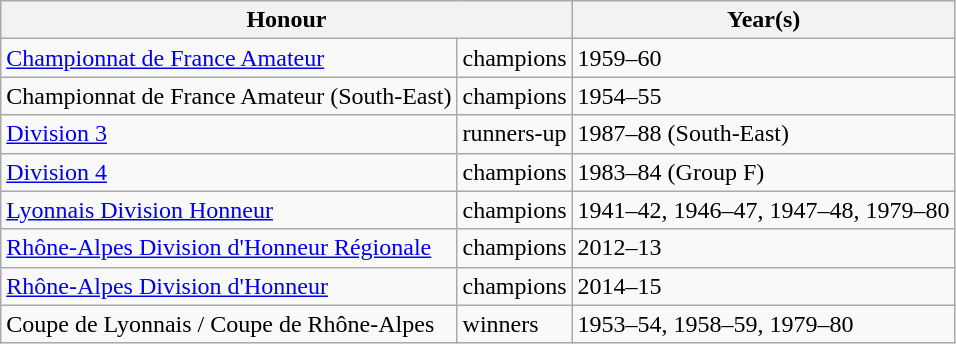<table class="wikitable">
<tr>
<th colspan=2>Honour</th>
<th>Year(s)</th>
</tr>
<tr>
<td><a href='#'>Championnat de France Amateur</a></td>
<td>champions</td>
<td>1959–60</td>
</tr>
<tr>
<td>Championnat de France Amateur (South-East)</td>
<td>champions</td>
<td>1954–55</td>
</tr>
<tr>
<td><a href='#'>Division 3</a></td>
<td>runners-up</td>
<td>1987–88 (South-East)</td>
</tr>
<tr>
<td><a href='#'>Division 4</a></td>
<td>champions</td>
<td>1983–84 (Group F)</td>
</tr>
<tr>
<td><a href='#'>Lyonnais Division Honneur</a></td>
<td>champions</td>
<td>1941–42, 1946–47, 1947–48, 1979–80</td>
</tr>
<tr>
<td><a href='#'>Rhône-Alpes Division d'Honneur Régionale</a></td>
<td>champions</td>
<td>2012–13</td>
</tr>
<tr>
<td><a href='#'>Rhône-Alpes Division d'Honneur</a></td>
<td>champions</td>
<td>2014–15</td>
</tr>
<tr>
<td>Coupe de Lyonnais / Coupe de Rhône-Alpes</td>
<td>winners</td>
<td>1953–54, 1958–59, 1979–80</td>
</tr>
</table>
